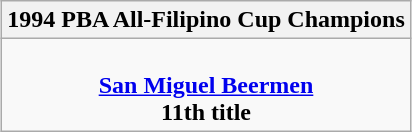<table class=wikitable style="text-align:center; margin:auto">
<tr>
<th>1994 PBA All-Filipino Cup Champions</th>
</tr>
<tr>
<td><br> <strong><a href='#'>San Miguel Beermen</a></strong> <br> <strong>11th title</strong></td>
</tr>
</table>
